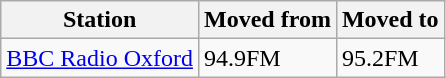<table class="wikitable">
<tr>
<th>Station</th>
<th>Moved from</th>
<th>Moved to</th>
</tr>
<tr>
<td><a href='#'>BBC Radio Oxford</a></td>
<td>94.9FM</td>
<td>95.2FM</td>
</tr>
</table>
